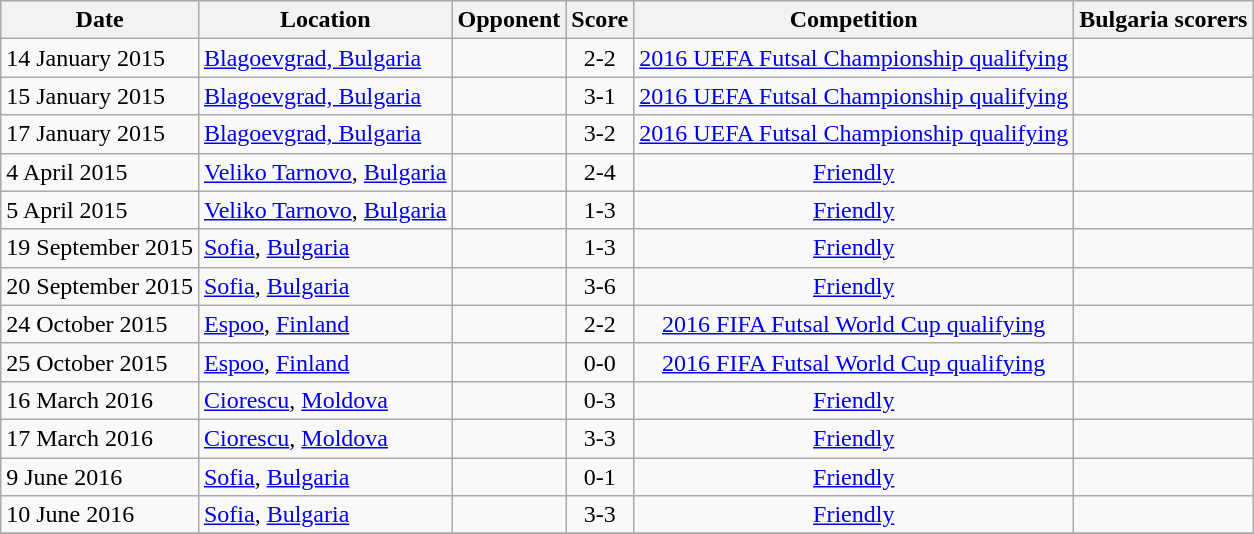<table class="wikitable">
<tr>
<th>Date</th>
<th>Location</th>
<th>Opponent</th>
<th>Score</th>
<th>Competition</th>
<th>Bulgaria scorers</th>
</tr>
<tr>
<td>14 January 2015</td>
<td><a href='#'>Blagoevgrad, Bulgaria</a></td>
<td></td>
<td align=center>2-2</td>
<td align=center><a href='#'>2016 UEFA Futsal Championship qualifying</a></td>
<td></td>
</tr>
<tr>
<td>15 January 2015</td>
<td><a href='#'>Blagoevgrad, Bulgaria</a></td>
<td></td>
<td align=center>3-1</td>
<td align=center><a href='#'>2016 UEFA Futsal Championship qualifying</a></td>
</tr>
<tr>
<td>17 January 2015</td>
<td><a href='#'>Blagoevgrad, Bulgaria</a></td>
<td></td>
<td align=center>3-2</td>
<td align=center><a href='#'>2016 UEFA Futsal Championship qualifying</a></td>
<td></td>
</tr>
<tr>
<td>4 April 2015</td>
<td><a href='#'>Veliko Tarnovo</a>, <a href='#'>Bulgaria</a></td>
<td></td>
<td align=center>2-4</td>
<td align=center><a href='#'>Friendly</a></td>
<td></td>
</tr>
<tr>
<td>5 April 2015</td>
<td><a href='#'>Veliko Tarnovo</a>, <a href='#'>Bulgaria</a></td>
<td></td>
<td align=center>1-3</td>
<td align=center><a href='#'>Friendly</a></td>
<td></td>
</tr>
<tr>
<td>19 September 2015</td>
<td><a href='#'>Sofia</a>, <a href='#'>Bulgaria</a></td>
<td></td>
<td align=center>1-3</td>
<td align=center><a href='#'>Friendly</a></td>
<td></td>
</tr>
<tr>
<td>20 September 2015</td>
<td><a href='#'>Sofia</a>, <a href='#'>Bulgaria</a></td>
<td></td>
<td align=center>3-6</td>
<td align=center><a href='#'>Friendly</a></td>
<td></td>
</tr>
<tr>
<td>24 October 2015</td>
<td><a href='#'>Espoo</a>, <a href='#'>Finland</a></td>
<td></td>
<td align=center>2-2</td>
<td align=center><a href='#'>2016 FIFA Futsal World Cup qualifying</a></td>
<td></td>
</tr>
<tr>
<td>25 October 2015</td>
<td><a href='#'>Espoo</a>, <a href='#'>Finland</a></td>
<td></td>
<td align=center>0-0</td>
<td align=center><a href='#'>2016 FIFA Futsal World Cup qualifying</a></td>
<td></td>
</tr>
<tr>
<td>16 March 2016</td>
<td><a href='#'>Ciorescu</a>, <a href='#'>Moldova</a></td>
<td></td>
<td align=center>0-3</td>
<td align=center><a href='#'>Friendly</a></td>
</tr>
<tr>
<td>17 March 2016</td>
<td><a href='#'>Ciorescu</a>, <a href='#'>Moldova</a></td>
<td></td>
<td align=center>3-3</td>
<td align=center><a href='#'>Friendly</a></td>
<td></td>
</tr>
<tr>
<td>9 June 2016</td>
<td><a href='#'>Sofia</a>, <a href='#'>Bulgaria</a></td>
<td></td>
<td align=center>0-1</td>
<td align=center><a href='#'>Friendly</a></td>
<td></td>
</tr>
<tr>
<td>10 June 2016</td>
<td><a href='#'>Sofia</a>, <a href='#'>Bulgaria</a></td>
<td></td>
<td align=center>3-3</td>
<td align=center><a href='#'>Friendly</a></td>
<td></td>
</tr>
<tr>
</tr>
</table>
